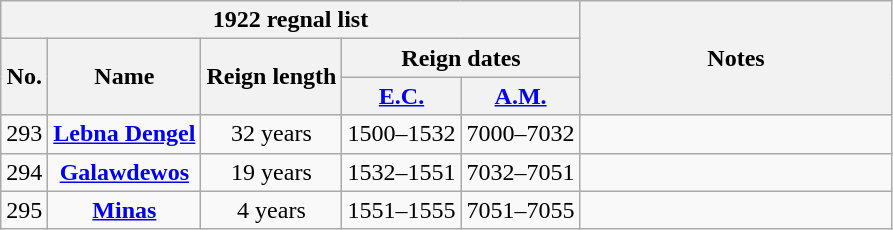<table class="wikitable" style="text-align:center;">
<tr>
<th colspan="5">1922 regnal list</th>
<th rowspan="3" width="35%">Notes</th>
</tr>
<tr>
<th rowspan="2">No.<br></th>
<th rowspan="2">Name<br></th>
<th rowspan="2">Reign length<br></th>
<th colspan="2">Reign dates</th>
</tr>
<tr>
<th><a href='#'>E.C.</a></th>
<th><a href='#'>A.M.</a></th>
</tr>
<tr>
<td>293</td>
<td><strong><a href='#'>Lebna Dengel</a></strong></td>
<td>32 years</td>
<td>1500–1532</td>
<td>7000–7032</td>
<td><br></td>
</tr>
<tr>
<td>294</td>
<td><strong><a href='#'>Galawdewos</a></strong></td>
<td>19 years</td>
<td>1532–1551</td>
<td>7032–7051</td>
<td><br></td>
</tr>
<tr>
<td>295</td>
<td><strong><a href='#'>Minas</a></strong></td>
<td>4 years</td>
<td>1551–1555</td>
<td>7051–7055</td>
<td><br></td>
</tr>
</table>
